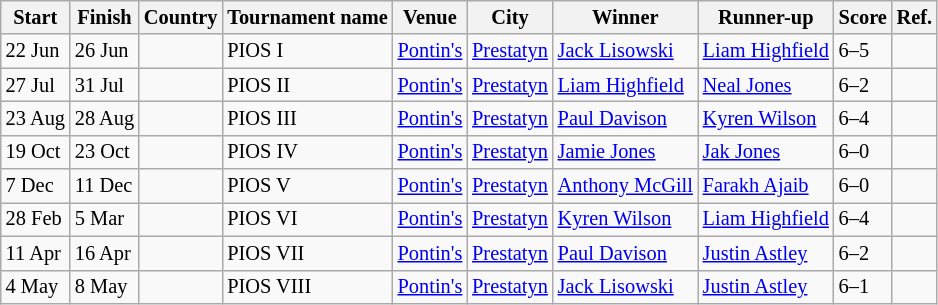<table class="wikitable sortable" style="font-size: 85%">
<tr>
<th>Start</th>
<th>Finish</th>
<th>Country</th>
<th>Tournament name</th>
<th>Venue</th>
<th>City</th>
<th>Winner</th>
<th>Runner-up</th>
<th>Score</th>
<th>Ref.</th>
</tr>
<tr>
<td>22 Jun</td>
<td>26 Jun</td>
<td></td>
<td>PIOS I</td>
<td><a href='#'>Pontin's</a></td>
<td><a href='#'>Prestatyn</a></td>
<td> <a href='#'>Jack Lisowski</a></td>
<td> <a href='#'>Liam Highfield</a></td>
<td>6–5</td>
<td></td>
</tr>
<tr>
<td>27 Jul</td>
<td>31 Jul</td>
<td></td>
<td>PIOS II</td>
<td><a href='#'>Pontin's</a></td>
<td><a href='#'>Prestatyn</a></td>
<td> <a href='#'>Liam Highfield</a></td>
<td> <a href='#'>Neal Jones</a></td>
<td>6–2</td>
<td></td>
</tr>
<tr>
<td>23 Aug</td>
<td>28 Aug</td>
<td></td>
<td>PIOS III</td>
<td><a href='#'>Pontin's</a></td>
<td><a href='#'>Prestatyn</a></td>
<td> <a href='#'>Paul Davison</a></td>
<td> <a href='#'>Kyren Wilson</a></td>
<td>6–4</td>
<td></td>
</tr>
<tr>
<td>19 Oct</td>
<td>23 Oct</td>
<td></td>
<td>PIOS IV</td>
<td><a href='#'>Pontin's</a></td>
<td><a href='#'>Prestatyn</a></td>
<td> <a href='#'>Jamie Jones</a></td>
<td> <a href='#'>Jak Jones</a></td>
<td>6–0</td>
<td></td>
</tr>
<tr>
<td>7 Dec</td>
<td>11 Dec</td>
<td></td>
<td>PIOS V</td>
<td><a href='#'>Pontin's</a></td>
<td><a href='#'>Prestatyn</a></td>
<td> <a href='#'>Anthony McGill</a></td>
<td> <a href='#'>Farakh Ajaib</a></td>
<td>6–0</td>
<td></td>
</tr>
<tr>
<td>28 Feb</td>
<td>5 Mar</td>
<td></td>
<td>PIOS VI</td>
<td><a href='#'>Pontin's</a></td>
<td><a href='#'>Prestatyn</a></td>
<td> <a href='#'>Kyren Wilson</a></td>
<td> <a href='#'>Liam Highfield</a></td>
<td>6–4</td>
<td></td>
</tr>
<tr>
<td>11 Apr</td>
<td>16 Apr</td>
<td></td>
<td>PIOS VII</td>
<td><a href='#'>Pontin's</a></td>
<td><a href='#'>Prestatyn</a></td>
<td> <a href='#'>Paul Davison</a></td>
<td> <a href='#'>Justin Astley</a></td>
<td>6–2</td>
<td></td>
</tr>
<tr>
<td>4 May</td>
<td>8 May</td>
<td></td>
<td>PIOS VIII</td>
<td><a href='#'>Pontin's</a></td>
<td><a href='#'>Prestatyn</a></td>
<td> <a href='#'>Jack Lisowski</a></td>
<td> <a href='#'>Justin Astley</a></td>
<td>6–1</td>
<td></td>
</tr>
</table>
